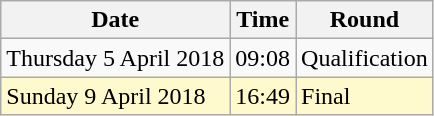<table class = "wikitable">
<tr>
<th>Date</th>
<th>Time</th>
<th>Round</th>
</tr>
<tr>
<td>Thursday 5 April 2018</td>
<td>09:08</td>
<td>Qualification</td>
</tr>
<tr>
<td style=background:lemonchiffon>Sunday 9 April 2018</td>
<td style=background:lemonchiffon>16:49</td>
<td style=background:lemonchiffon>Final</td>
</tr>
</table>
